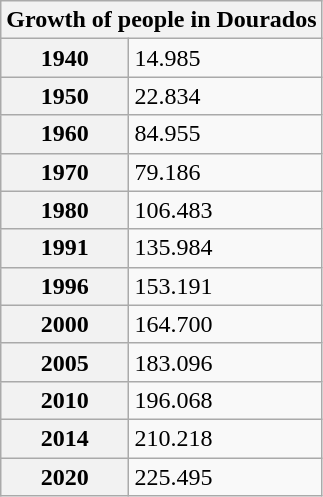<table class=wikitable>
<tr>
<th colspan=2>Growth of people in Dourados</th>
</tr>
<tr>
<th>1940</th>
<td>14.985</td>
</tr>
<tr>
<th>1950</th>
<td>22.834</td>
</tr>
<tr>
<th>1960</th>
<td>84.955</td>
</tr>
<tr>
<th>1970</th>
<td>79.186</td>
</tr>
<tr>
<th>1980</th>
<td>106.483</td>
</tr>
<tr>
<th>1991</th>
<td>135.984</td>
</tr>
<tr>
<th>1996</th>
<td>153.191</td>
</tr>
<tr>
<th>2000</th>
<td>164.700</td>
</tr>
<tr>
<th>2005</th>
<td>183.096</td>
</tr>
<tr>
<th>2010</th>
<td>196.068</td>
</tr>
<tr>
<th>2014</th>
<td>210.218</td>
</tr>
<tr>
<th>2020</th>
<td>225.495</td>
</tr>
</table>
